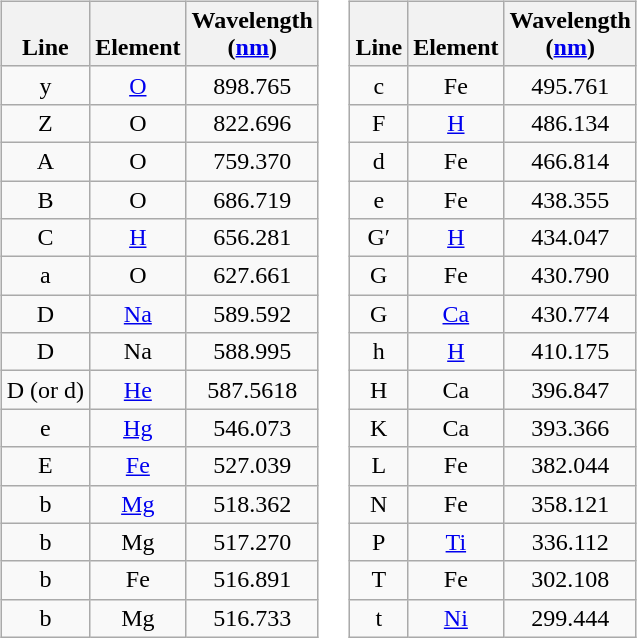<table>
<tr>
<td valign="top"><br><table class="wikitable"  style="text-align:center;">
<tr style="vertical-align:bottom;">
<th>Line</th>
<th>Element</th>
<th>Wavelength<br>(<a href='#'>nm</a>)</th>
</tr>
<tr>
<td>y</td>
<td><a href='#'>O</a></td>
<td>898.765</td>
</tr>
<tr>
<td>Z</td>
<td>O</td>
<td>822.696</td>
</tr>
<tr>
<td>A</td>
<td>O</td>
<td>759.370</td>
</tr>
<tr>
<td>B</td>
<td>O</td>
<td>686.719</td>
</tr>
<tr>
<td>C</td>
<td><a href='#'>H</a></td>
<td>656.281</td>
</tr>
<tr>
<td>a</td>
<td>O</td>
<td>627.661</td>
</tr>
<tr>
<td>D</td>
<td><a href='#'>Na</a></td>
<td>589.592</td>
</tr>
<tr>
<td>D</td>
<td>Na</td>
<td>588.995</td>
</tr>
<tr>
<td>D (or d)</td>
<td><a href='#'>He</a></td>
<td>587.5618</td>
</tr>
<tr>
<td>e</td>
<td><a href='#'>Hg</a></td>
<td>546.073</td>
</tr>
<tr>
<td>E</td>
<td><a href='#'>Fe</a></td>
<td>527.039</td>
</tr>
<tr>
<td>b</td>
<td><a href='#'>Mg</a></td>
<td>518.362</td>
</tr>
<tr>
<td>b</td>
<td>Mg</td>
<td>517.270</td>
</tr>
<tr>
<td>b</td>
<td>Fe</td>
<td>516.891</td>
</tr>
<tr>
<td>b</td>
<td>Mg</td>
<td>516.733</td>
</tr>
</table>
</td>
<td valign="top"><br><table class="wikitable"  style="text-align:center;">
<tr style="vertical-align:bottom;">
<th>Line</th>
<th>Element</th>
<th>Wavelength<br>(<a href='#'>nm</a>)</th>
</tr>
<tr>
<td>c</td>
<td>Fe</td>
<td>495.761</td>
</tr>
<tr>
<td>F</td>
<td><a href='#'>H</a></td>
<td>486.134</td>
</tr>
<tr>
<td>d</td>
<td>Fe</td>
<td>466.814</td>
</tr>
<tr>
<td>e</td>
<td>Fe</td>
<td>438.355</td>
</tr>
<tr>
<td>G′</td>
<td><a href='#'>H</a></td>
<td>434.047</td>
</tr>
<tr>
<td>G</td>
<td>Fe</td>
<td>430.790</td>
</tr>
<tr>
<td>G</td>
<td><a href='#'>Ca</a></td>
<td>430.774</td>
</tr>
<tr>
<td>h</td>
<td><a href='#'>H</a></td>
<td>410.175</td>
</tr>
<tr>
<td>H</td>
<td>Ca</td>
<td>396.847</td>
</tr>
<tr>
<td>K</td>
<td>Ca</td>
<td>393.366</td>
</tr>
<tr>
<td>L</td>
<td>Fe</td>
<td>382.044</td>
</tr>
<tr>
<td>N</td>
<td>Fe</td>
<td>358.121</td>
</tr>
<tr>
<td>P</td>
<td><a href='#'>Ti</a></td>
<td>336.112</td>
</tr>
<tr>
<td>T</td>
<td>Fe</td>
<td>302.108</td>
</tr>
<tr>
<td>t</td>
<td><a href='#'>Ni</a></td>
<td>299.444</td>
</tr>
</table>
</td>
</tr>
</table>
